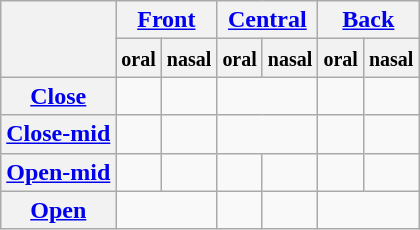<table class="wikitable">
<tr>
<th rowspan=2> </th>
<th colspan=2><a href='#'>Front</a></th>
<th colspan=2><a href='#'>Central</a></th>
<th colspan=2><a href='#'>Back</a></th>
</tr>
<tr align=center>
<th><small>oral</small></th>
<th><small>nasal</small></th>
<th><small>oral</small></th>
<th><small>nasal</small></th>
<th><small>oral</small></th>
<th><small>nasal</small></th>
</tr>
<tr align=center>
<th><a href='#'>Close</a></th>
<td></td>
<td></td>
<td colspan=2> </td>
<td></td>
<td></td>
</tr>
<tr align=center>
<th><a href='#'>Close-mid</a></th>
<td></td>
<td></td>
<td colspan=2> </td>
<td></td>
<td></td>
</tr>
<tr align=center>
<th><a href='#'>Open-mid</a></th>
<td></td>
<td></td>
<td></td>
<td></td>
<td></td>
<td></td>
</tr>
<tr align=center>
<th><a href='#'>Open</a></th>
<td colspan=2> </td>
<td></td>
<td></td>
<td colspan=2> </td>
</tr>
</table>
